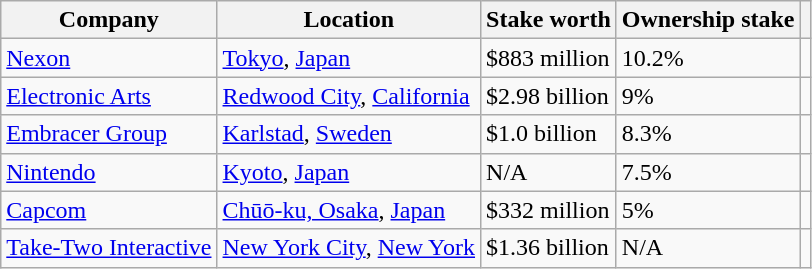<table class="wikitable">
<tr>
<th>Company</th>
<th>Location</th>
<th>Stake worth</th>
<th>Ownership stake</th>
<th></th>
</tr>
<tr>
<td><a href='#'>Nexon</a></td>
<td><a href='#'>Tokyo</a>, <a href='#'>Japan</a></td>
<td>$883 million</td>
<td>10.2%</td>
<td></td>
</tr>
<tr>
<td><a href='#'>Electronic Arts</a></td>
<td><a href='#'>Redwood City</a>, <a href='#'>California</a></td>
<td>$2.98 billion</td>
<td>9%</td>
<td></td>
</tr>
<tr>
<td><a href='#'>Embracer Group</a></td>
<td><a href='#'>Karlstad</a>, <a href='#'>Sweden</a></td>
<td>$1.0 billion</td>
<td>8.3%</td>
<td></td>
</tr>
<tr>
<td><a href='#'>Nintendo</a></td>
<td><a href='#'>Kyoto</a>, <a href='#'>Japan</a></td>
<td>N/A</td>
<td>7.5%</td>
<td></td>
</tr>
<tr>
<td><a href='#'>Capcom</a></td>
<td><a href='#'>Chūō-ku, Osaka</a>, <a href='#'>Japan</a></td>
<td>$332 million</td>
<td>5%</td>
<td></td>
</tr>
<tr>
<td><a href='#'>Take-Two Interactive</a></td>
<td><a href='#'>New York City</a>, <a href='#'>New York</a></td>
<td>$1.36 billion</td>
<td>N/A</td>
<td></td>
</tr>
</table>
